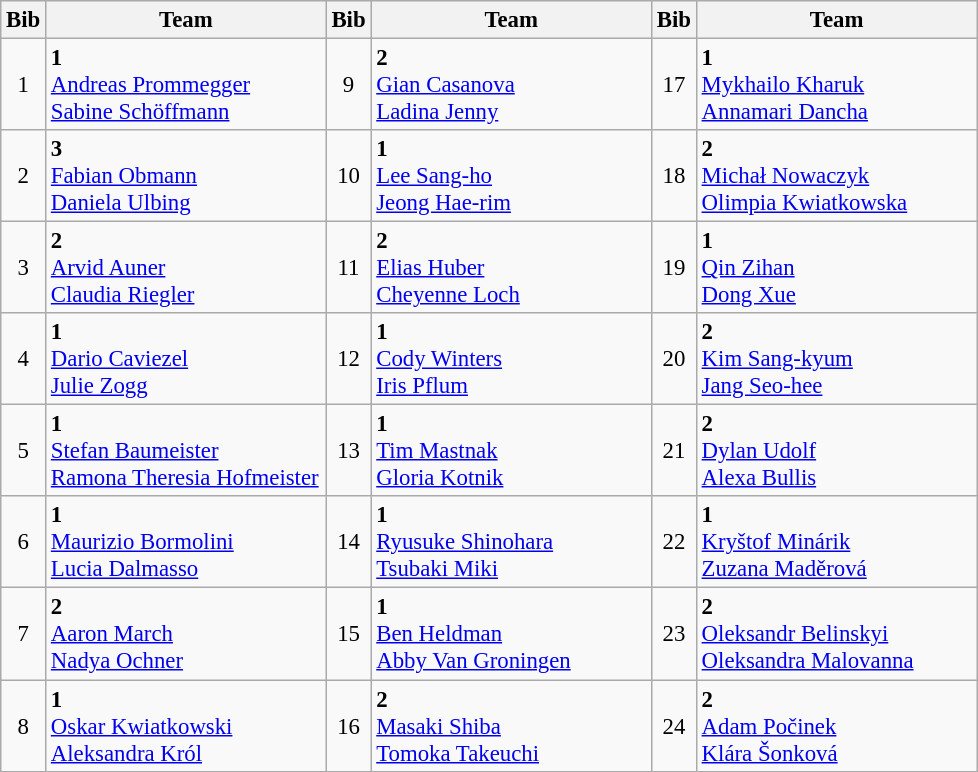<table class="wikitable" style="text-align:center; font-size:95%">
<tr>
<th>Bib</th>
<th width=180>Team</th>
<th>Bib</th>
<th width=180>Team</th>
<th>Bib</th>
<th width=180>Team</th>
</tr>
<tr>
<td>1</td>
<td align=left><strong> 1</strong><br><a href='#'>Andreas Prommegger</a><br><a href='#'>Sabine Schöffmann</a></td>
<td>9</td>
<td align=left><strong> 2</strong><br><a href='#'>Gian Casanova</a><br><a href='#'>Ladina Jenny</a></td>
<td>17</td>
<td align=left><strong> 1</strong><br><a href='#'>Mykhailo Kharuk</a><br><a href='#'>Annamari Dancha</a></td>
</tr>
<tr>
<td>2</td>
<td align=left><strong> 3</strong><br><a href='#'>Fabian Obmann</a><br><a href='#'>Daniela Ulbing</a></td>
<td>10</td>
<td align=left><strong> 1</strong><br><a href='#'>Lee Sang-ho</a><br><a href='#'>Jeong Hae-rim</a></td>
<td>18</td>
<td align=left><strong> 2</strong><br><a href='#'>Michał Nowaczyk</a><br><a href='#'>Olimpia Kwiatkowska</a></td>
</tr>
<tr>
<td>3</td>
<td align=left><strong> 2</strong><br><a href='#'>Arvid Auner</a><br><a href='#'>Claudia Riegler</a></td>
<td>11</td>
<td align=left><strong> 2</strong><br><a href='#'>Elias Huber</a><br><a href='#'>Cheyenne Loch</a></td>
<td>19</td>
<td align=left><strong> 1</strong><br><a href='#'>Qin Zihan</a><br><a href='#'>Dong Xue</a></td>
</tr>
<tr>
<td>4</td>
<td align=left><strong> 1</strong><br><a href='#'>Dario Caviezel</a><br><a href='#'>Julie Zogg</a></td>
<td>12</td>
<td align=left><strong> 1</strong><br><a href='#'>Cody Winters</a><br><a href='#'>Iris Pflum</a></td>
<td>20</td>
<td align=left><strong> 2</strong><br><a href='#'>Kim Sang-kyum</a><br><a href='#'>Jang Seo-hee</a></td>
</tr>
<tr>
<td>5</td>
<td align=left><strong> 1</strong><br><a href='#'>Stefan Baumeister</a><br><a href='#'>Ramona Theresia Hofmeister</a></td>
<td>13</td>
<td align=left><strong> 1</strong><br><a href='#'>Tim Mastnak</a><br><a href='#'>Gloria Kotnik</a></td>
<td>21</td>
<td align=left><strong> 2</strong><br><a href='#'>Dylan Udolf</a><br><a href='#'>Alexa Bullis</a></td>
</tr>
<tr>
<td>6</td>
<td align=left><strong> 1</strong><br><a href='#'>Maurizio Bormolini</a><br><a href='#'>Lucia Dalmasso</a></td>
<td>14</td>
<td align=left><strong> 1</strong><br><a href='#'>Ryusuke Shinohara</a><br><a href='#'>Tsubaki Miki</a></td>
<td>22</td>
<td align=left><strong> 1</strong><br><a href='#'>Kryštof Minárik</a><br><a href='#'>Zuzana Maděrová</a></td>
</tr>
<tr>
<td>7</td>
<td align=left><strong> 2</strong><br><a href='#'>Aaron March</a><br><a href='#'>Nadya Ochner</a></td>
<td>15</td>
<td align=left><strong> 1</strong><br><a href='#'>Ben Heldman</a><br><a href='#'>Abby Van Groningen</a></td>
<td>23</td>
<td align=left><strong> 2</strong><br><a href='#'>Oleksandr Belinskyi</a><br><a href='#'>Oleksandra Malovanna</a></td>
</tr>
<tr>
<td>8</td>
<td align=left><strong> 1</strong><br><a href='#'>Oskar Kwiatkowski</a><br><a href='#'>Aleksandra Król</a></td>
<td>16</td>
<td align=left><strong> 2</strong><br><a href='#'>Masaki Shiba</a><br><a href='#'>Tomoka Takeuchi</a></td>
<td>24</td>
<td align=left><strong> 2</strong><br><a href='#'>Adam Počinek</a><br><a href='#'>Klára Šonková</a></td>
</tr>
</table>
